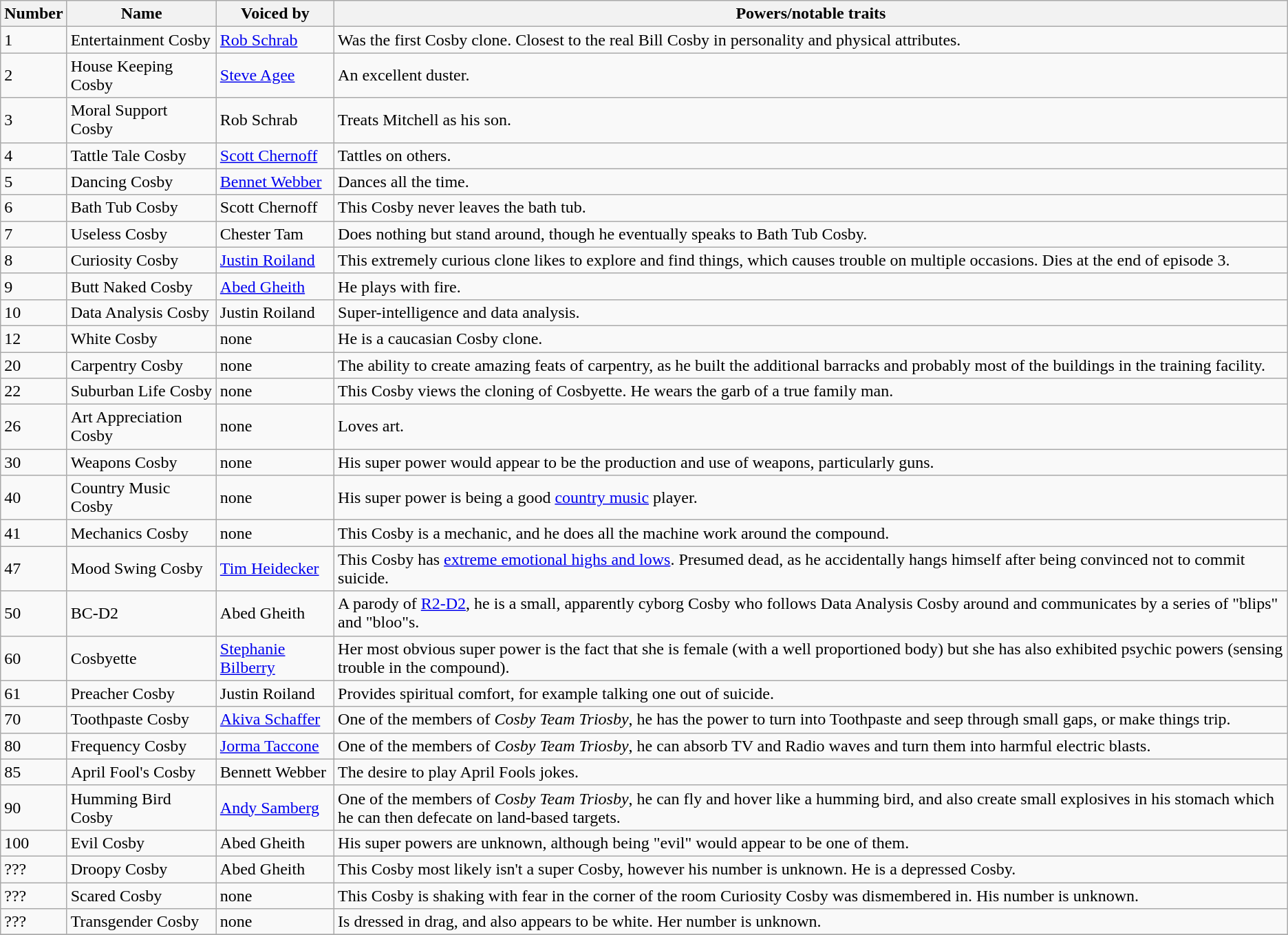<table class="wikitable">
<tr>
<th>Number</th>
<th>Name</th>
<th>Voiced by</th>
<th>Powers/notable traits</th>
</tr>
<tr>
<td>1</td>
<td>Entertainment Cosby</td>
<td><a href='#'>Rob Schrab</a></td>
<td>Was the first Cosby clone. Closest to the real Bill Cosby in personality and physical attributes.</td>
</tr>
<tr>
<td>2</td>
<td>House Keeping Cosby</td>
<td><a href='#'>Steve Agee</a></td>
<td>An excellent duster.</td>
</tr>
<tr>
<td>3</td>
<td>Moral Support Cosby</td>
<td>Rob Schrab</td>
<td>Treats Mitchell as his son.</td>
</tr>
<tr>
<td>4</td>
<td>Tattle Tale Cosby</td>
<td><a href='#'>Scott Chernoff</a></td>
<td>Tattles on others.</td>
</tr>
<tr>
<td>5</td>
<td>Dancing Cosby</td>
<td><a href='#'>Bennet Webber</a></td>
<td>Dances all the time.</td>
</tr>
<tr>
<td>6</td>
<td>Bath Tub Cosby</td>
<td>Scott Chernoff</td>
<td>This Cosby never leaves the bath tub.</td>
</tr>
<tr>
<td>7</td>
<td>Useless Cosby</td>
<td>Chester Tam</td>
<td>Does nothing but stand around, though he eventually speaks to Bath Tub Cosby.</td>
</tr>
<tr>
<td>8</td>
<td>Curiosity Cosby</td>
<td><a href='#'>Justin Roiland</a></td>
<td>This extremely curious clone likes to explore and find things, which causes trouble on multiple occasions. Dies at the end of episode 3.</td>
</tr>
<tr>
<td>9</td>
<td>Butt Naked Cosby</td>
<td><a href='#'>Abed Gheith</a></td>
<td>He plays with fire.</td>
</tr>
<tr>
<td>10</td>
<td>Data Analysis Cosby</td>
<td>Justin Roiland</td>
<td>Super-intelligence and data analysis.</td>
</tr>
<tr>
<td>12</td>
<td>White Cosby</td>
<td>none</td>
<td>He is a caucasian Cosby clone.</td>
</tr>
<tr>
<td>20</td>
<td>Carpentry Cosby</td>
<td>none</td>
<td>The ability to create amazing feats of carpentry, as he built the additional barracks and probably most of the buildings in the training facility.</td>
</tr>
<tr>
<td>22</td>
<td>Suburban Life Cosby</td>
<td>none</td>
<td>This Cosby views the cloning of Cosbyette. He wears the garb of a true family man.</td>
</tr>
<tr>
<td>26</td>
<td>Art Appreciation Cosby</td>
<td>none</td>
<td>Loves art.</td>
</tr>
<tr>
<td>30</td>
<td>Weapons Cosby</td>
<td>none</td>
<td>His super power would appear to be the production and use of weapons, particularly guns.</td>
</tr>
<tr>
<td>40</td>
<td>Country Music Cosby</td>
<td>none</td>
<td>His super power is being a good <a href='#'>country music</a> player.</td>
</tr>
<tr>
<td>41</td>
<td>Mechanics Cosby</td>
<td>none</td>
<td>This Cosby is a mechanic, and he does all the machine work around the compound.</td>
</tr>
<tr>
<td>47</td>
<td>Mood Swing Cosby</td>
<td><a href='#'>Tim Heidecker</a></td>
<td>This Cosby has <a href='#'>extreme emotional highs and lows</a>.  Presumed dead, as he accidentally hangs himself after being convinced not to commit suicide.</td>
</tr>
<tr>
<td>50</td>
<td>BC-D2</td>
<td>Abed Gheith</td>
<td>A parody of <a href='#'>R2-D2</a>, he is a small, apparently cyborg Cosby who follows Data Analysis Cosby around and communicates by a series of "blips" and "bloo"s.</td>
</tr>
<tr>
<td>60</td>
<td>Cosbyette</td>
<td><a href='#'>Stephanie Bilberry</a></td>
<td>Her most obvious super power is the fact that she is female (with a well proportioned body) but she has also exhibited psychic powers (sensing trouble in the compound).</td>
</tr>
<tr>
<td>61</td>
<td>Preacher Cosby</td>
<td>Justin Roiland</td>
<td>Provides spiritual comfort, for example talking one out of suicide.</td>
</tr>
<tr>
<td>70</td>
<td>Toothpaste Cosby</td>
<td><a href='#'>Akiva Schaffer</a></td>
<td>One of the members of <em>Cosby Team Triosby</em>, he has the power to turn into Toothpaste and seep through small gaps, or make things trip.</td>
</tr>
<tr>
<td>80</td>
<td>Frequency Cosby</td>
<td><a href='#'>Jorma Taccone</a></td>
<td>One of the members of <em>Cosby Team Triosby</em>, he can absorb TV and Radio waves and turn them into harmful electric blasts.</td>
</tr>
<tr>
<td>85</td>
<td>April Fool's Cosby</td>
<td>Bennett Webber</td>
<td>The desire to play April Fools jokes.</td>
</tr>
<tr>
<td>90</td>
<td>Humming Bird Cosby</td>
<td><a href='#'>Andy Samberg</a></td>
<td>One of the members of <em>Cosby Team Triosby</em>, he can fly and hover like a humming bird, and also create small explosives in his stomach which he can then defecate on land-based targets.</td>
</tr>
<tr>
<td>100</td>
<td>Evil Cosby</td>
<td>Abed Gheith</td>
<td>His super powers are unknown, although being "evil" would appear to be one of them.</td>
</tr>
<tr>
<td>???</td>
<td>Droopy Cosby</td>
<td>Abed Gheith</td>
<td>This Cosby most likely isn't a super Cosby, however his number is unknown. He is a depressed Cosby.</td>
</tr>
<tr>
<td>???</td>
<td>Scared Cosby</td>
<td>none</td>
<td>This Cosby is shaking with fear in the corner of the room Curiosity Cosby was dismembered in. His number is unknown.</td>
</tr>
<tr>
<td>???</td>
<td>Transgender Cosby</td>
<td>none</td>
<td>Is dressed in drag, and also appears to be white. Her number is unknown.</td>
</tr>
<tr>
</tr>
</table>
